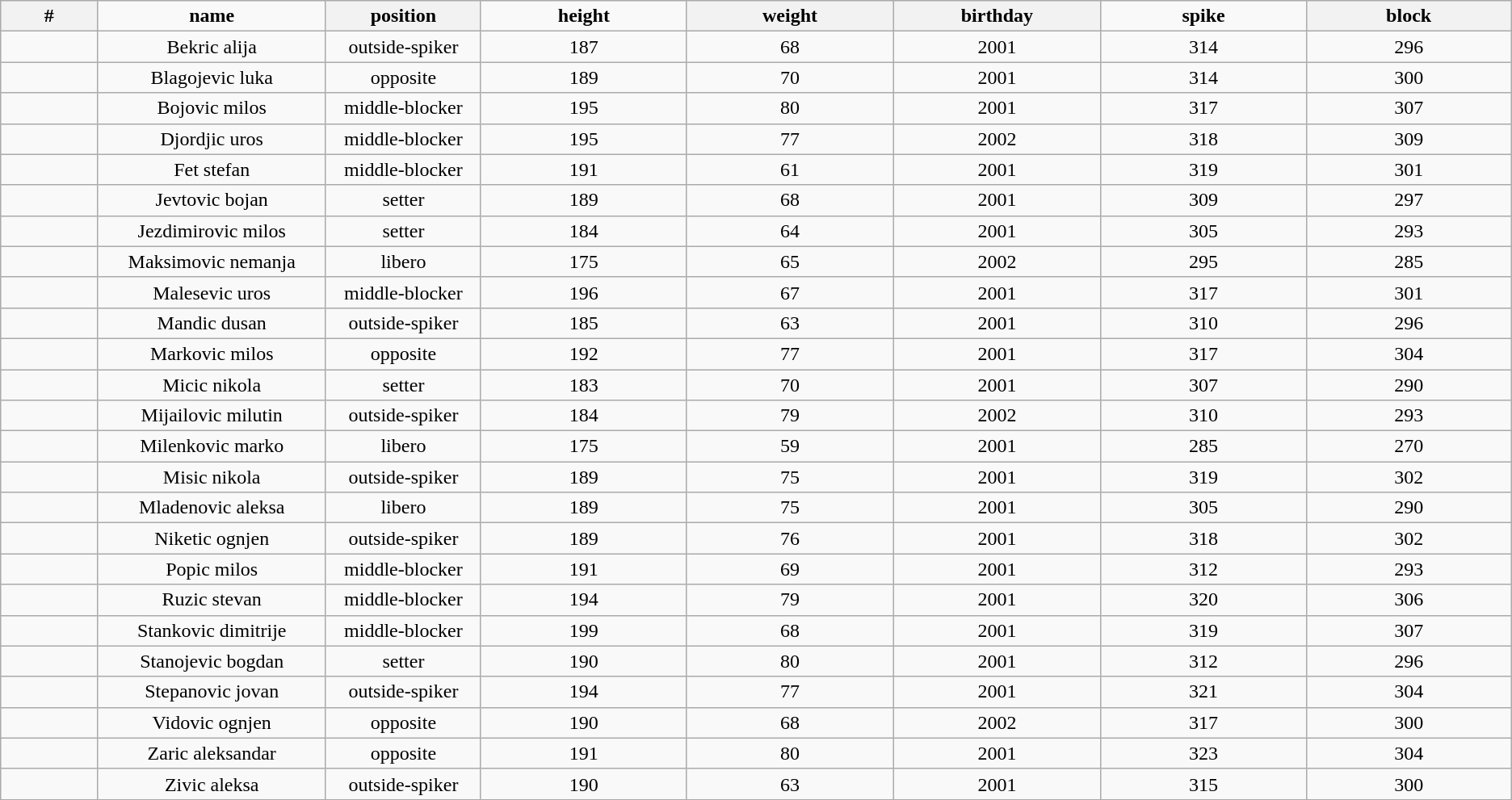<table Class="wikitable sortable" style="text-align:center;">
<tr>
<th Style="width:5em">#</th>
<td style="width:12em"><strong>name</strong></td>
<th Style="width:8em"><strong>position</strong></th>
<td style="width:11em"><strong>height</strong></td>
<th Style="width:11em"><strong>weight</strong></th>
<th Style="width:11em"><strong>birthday</strong></th>
<td style="width:11em"><strong>spike</strong></td>
<th Style="width:11em"><strong>block</strong></th>
</tr>
<tr>
<td></td>
<td>Bekric alija</td>
<td>outside-spiker</td>
<td>187</td>
<td>68</td>
<td>2001</td>
<td>314</td>
<td>296</td>
</tr>
<tr>
<td></td>
<td>Blagojevic luka</td>
<td>opposite</td>
<td>189</td>
<td>70</td>
<td>2001</td>
<td>314</td>
<td>300</td>
</tr>
<tr>
<td></td>
<td>Bojovic milos</td>
<td>middle-blocker</td>
<td>195</td>
<td>80</td>
<td>2001</td>
<td>317</td>
<td>307</td>
</tr>
<tr>
<td></td>
<td>Djordjic uros</td>
<td>middle-blocker</td>
<td>195</td>
<td>77</td>
<td>2002</td>
<td>318</td>
<td>309</td>
</tr>
<tr>
<td></td>
<td>Fet stefan</td>
<td>middle-blocker</td>
<td>191</td>
<td>61</td>
<td>2001</td>
<td>319</td>
<td>301</td>
</tr>
<tr>
<td></td>
<td>Jevtovic bojan</td>
<td>setter</td>
<td>189</td>
<td>68</td>
<td>2001</td>
<td>309</td>
<td>297</td>
</tr>
<tr>
<td></td>
<td>Jezdimirovic milos</td>
<td>setter</td>
<td>184</td>
<td>64</td>
<td>2001</td>
<td>305</td>
<td>293</td>
</tr>
<tr>
<td></td>
<td>Maksimovic nemanja</td>
<td>libero</td>
<td>175</td>
<td>65</td>
<td>2002</td>
<td>295</td>
<td>285</td>
</tr>
<tr>
<td></td>
<td>Malesevic uros</td>
<td>middle-blocker</td>
<td>196</td>
<td>67</td>
<td>2001</td>
<td>317</td>
<td>301</td>
</tr>
<tr>
<td></td>
<td>Mandic dusan</td>
<td>outside-spiker</td>
<td>185</td>
<td>63</td>
<td>2001</td>
<td>310</td>
<td>296</td>
</tr>
<tr>
<td></td>
<td>Markovic milos</td>
<td>opposite</td>
<td>192</td>
<td>77</td>
<td>2001</td>
<td>317</td>
<td>304</td>
</tr>
<tr>
<td></td>
<td>Micic nikola</td>
<td>setter</td>
<td>183</td>
<td>70</td>
<td>2001</td>
<td>307</td>
<td>290</td>
</tr>
<tr>
<td></td>
<td>Mijailovic milutin</td>
<td>outside-spiker</td>
<td>184</td>
<td>79</td>
<td>2002</td>
<td>310</td>
<td>293</td>
</tr>
<tr>
<td></td>
<td>Milenkovic marko</td>
<td>libero</td>
<td>175</td>
<td>59</td>
<td>2001</td>
<td>285</td>
<td>270</td>
</tr>
<tr>
<td></td>
<td>Misic nikola</td>
<td>outside-spiker</td>
<td>189</td>
<td>75</td>
<td>2001</td>
<td>319</td>
<td>302</td>
</tr>
<tr>
<td></td>
<td>Mladenovic aleksa</td>
<td>libero</td>
<td>189</td>
<td>75</td>
<td>2001</td>
<td>305</td>
<td>290</td>
</tr>
<tr>
<td></td>
<td>Niketic ognjen</td>
<td>outside-spiker</td>
<td>189</td>
<td>76</td>
<td>2001</td>
<td>318</td>
<td>302</td>
</tr>
<tr>
<td></td>
<td>Popic milos</td>
<td>middle-blocker</td>
<td>191</td>
<td>69</td>
<td>2001</td>
<td>312</td>
<td>293</td>
</tr>
<tr>
<td></td>
<td>Ruzic stevan</td>
<td>middle-blocker</td>
<td>194</td>
<td>79</td>
<td>2001</td>
<td>320</td>
<td>306</td>
</tr>
<tr>
<td></td>
<td>Stankovic dimitrije</td>
<td>middle-blocker</td>
<td>199</td>
<td>68</td>
<td>2001</td>
<td>319</td>
<td>307</td>
</tr>
<tr>
<td></td>
<td>Stanojevic bogdan</td>
<td>setter</td>
<td>190</td>
<td>80</td>
<td>2001</td>
<td>312</td>
<td>296</td>
</tr>
<tr>
<td></td>
<td>Stepanovic jovan</td>
<td>outside-spiker</td>
<td>194</td>
<td>77</td>
<td>2001</td>
<td>321</td>
<td>304</td>
</tr>
<tr>
<td></td>
<td>Vidovic ognjen</td>
<td>opposite</td>
<td>190</td>
<td>68</td>
<td>2002</td>
<td>317</td>
<td>300</td>
</tr>
<tr>
<td></td>
<td>Zaric aleksandar</td>
<td>opposite</td>
<td>191</td>
<td>80</td>
<td>2001</td>
<td>323</td>
<td>304</td>
</tr>
<tr>
<td></td>
<td>Zivic aleksa</td>
<td>outside-spiker</td>
<td>190</td>
<td>63</td>
<td>2001</td>
<td>315</td>
<td>300</td>
</tr>
<tr>
</tr>
</table>
